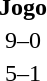<table>
<tr>
<th width=125></th>
<th width=auto>Jogo</th>
<th width=125></th>
</tr>
<tr>
<td align=right><strong></strong></td>
<td align=center>9–0</td>
<td align=left></td>
<th width=125></th>
</tr>
<tr>
<td align=right><strong></strong></td>
<td align=center>5–1</td>
<td align=left></td>
</tr>
</table>
